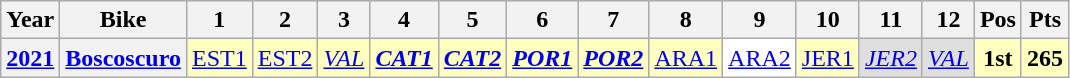<table class="wikitable" style="text-align:center;">
<tr>
<th>Year</th>
<th>Bike</th>
<th>1</th>
<th>2</th>
<th>3</th>
<th>4</th>
<th>5</th>
<th>6</th>
<th>7</th>
<th>8</th>
<th>9</th>
<th>10</th>
<th>11</th>
<th>12</th>
<th>Pos</th>
<th>Pts</th>
</tr>
<tr>
<th><a href='#'>2021</a></th>
<th><a href='#'>Boscoscuro</a></th>
<td style="background:#ffffbf;"><a href='#'>EST1</a><br></td>
<td style="background:#ffffbf;"><a href='#'>EST2</a><br></td>
<td style="background:#ffffbf;"><em><a href='#'>VAL</a></em><br></td>
<td style="background:#ffffbf;"><strong><em><a href='#'>CAT1</a></em></strong><br></td>
<td style="background:#ffffbf;"><strong><em><a href='#'>CAT2</a></em></strong><br></td>
<td style="background:#ffffbf;"><strong><em><a href='#'>POR1</a></em></strong><br></td>
<td style="background:#ffffbf;"><strong><em><a href='#'>POR2</a></em></strong><br></td>
<td style="background:#ffffbf;"><a href='#'>ARA1</a><br></td>
<td style="background:#ffffff;"><a href='#'>ARA2</a><br></td>
<td style="background:#ffffbf;"><a href='#'>JER1</a><br></td>
<td style="background:#dfdfdf;"><em><a href='#'>JER2</a></em><br></td>
<td style="background:#dfdfdf;"><em><a href='#'>VAL</a></em><br></td>
<th style="background:#ffffbf;">1st</th>
<th style="background:#ffffbf;">265</th>
</tr>
</table>
